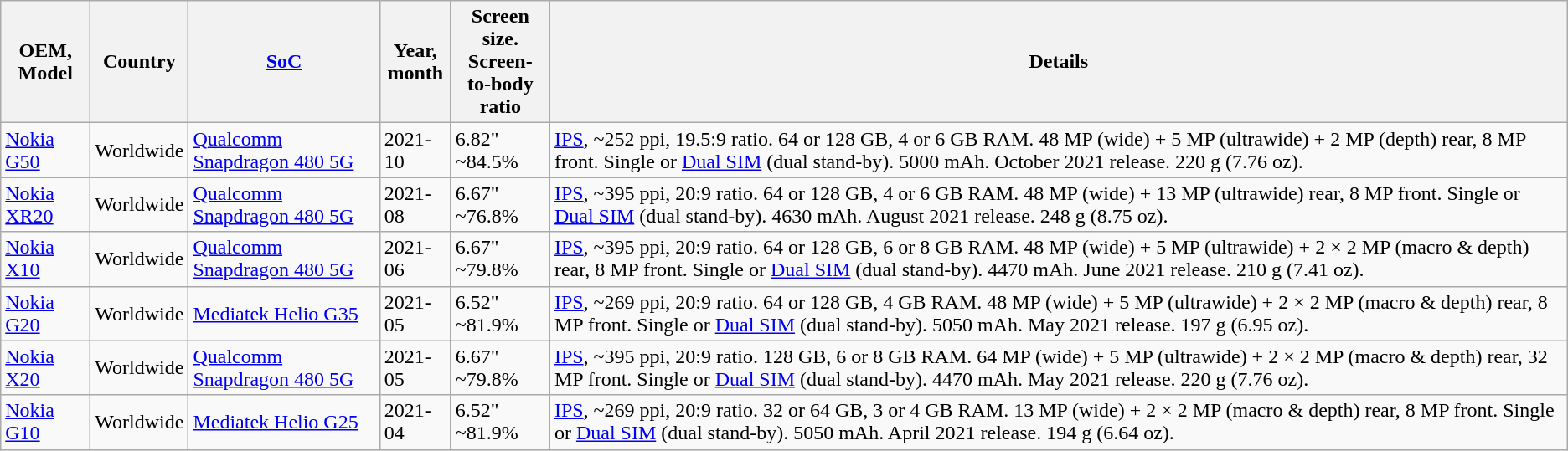<table class="wikitable sortable">
<tr>
<th>OEM,<br>Model</th>
<th>Country</th>
<th><a href='#'>SoC</a></th>
<th data-sort-type=isoDate>Year,<br>month</th>
<th data-sort-type=number>Screen<br>size.<br>Screen-<br>to-body<br>ratio</th>
<th>Details</th>
</tr>
<tr>
<td><a href='#'>Nokia G50</a></td>
<td>Worldwide</td>
<td><a href='#'>Qualcomm Snapdragon 480 5G</a></td>
<td>2021-10</td>
<td>6.82" ~84.5%</td>
<td><a href='#'>IPS</a>, ~252 ppi, 19.5:9 ratio. 64 or 128 GB, 4 or 6 GB RAM. 48 MP (wide) + 5 MP (ultrawide) + 2 MP (depth) rear, 8 MP front. Single or <a href='#'>Dual SIM</a> (dual stand-by). 5000 mAh. October 2021 release. 220 g (7.76 oz).</td>
</tr>
<tr>
<td><a href='#'>Nokia XR20</a></td>
<td>Worldwide</td>
<td><a href='#'>Qualcomm Snapdragon 480 5G</a></td>
<td>2021-08</td>
<td>6.67" ~76.8%</td>
<td><a href='#'>IPS</a>, ~395 ppi, 20:9 ratio. 64 or 128 GB, 4 or 6 GB RAM. 48 MP (wide) + 13 MP (ultrawide) rear, 8 MP front. Single or <a href='#'>Dual SIM</a> (dual stand-by). 4630 mAh. August 2021 release. 248 g (8.75 oz).</td>
</tr>
<tr>
<td><a href='#'>Nokia X10</a></td>
<td>Worldwide</td>
<td><a href='#'>Qualcomm Snapdragon 480 5G</a></td>
<td>2021-06</td>
<td>6.67"<br>~79.8%</td>
<td><a href='#'>IPS</a>, ~395 ppi, 20:9 ratio. 64 or 128 GB, 6 or 8 GB RAM. 48 MP (wide) + 5 MP (ultrawide) + 2 × 2 MP (macro & depth) rear, 8 MP front. Single or <a href='#'>Dual SIM</a> (dual stand-by). 4470 mAh. June 2021 release. 210 g (7.41 oz).</td>
</tr>
<tr>
<td><a href='#'>Nokia G20</a></td>
<td>Worldwide</td>
<td><a href='#'>Mediatek Helio G35</a></td>
<td>2021-05</td>
<td>6.52"<br>~81.9%</td>
<td><a href='#'>IPS</a>, ~269 ppi, 20:9 ratio. 64 or 128 GB, 4 GB RAM. 48 MP (wide) + 5 MP (ultrawide) + 2 × 2 MP (macro & depth) rear, 8 MP front. Single or <a href='#'>Dual SIM</a> (dual stand-by). 5050 mAh. May 2021 release. 197 g (6.95 oz).</td>
</tr>
<tr>
<td><a href='#'>Nokia X20</a></td>
<td>Worldwide</td>
<td><a href='#'>Qualcomm Snapdragon 480 5G</a></td>
<td>2021-05</td>
<td>6.67"<br>~79.8%</td>
<td><a href='#'>IPS</a>, ~395 ppi, 20:9 ratio. 128 GB, 6 or 8 GB RAM. 64 MP (wide) + 5 MP (ultrawide) + 2 × 2 MP (macro & depth) rear, 32 MP front. Single or <a href='#'>Dual SIM</a> (dual stand-by). 4470 mAh. May 2021 release. 220 g (7.76 oz).</td>
</tr>
<tr>
<td><a href='#'>Nokia G10</a></td>
<td>Worldwide</td>
<td><a href='#'>Mediatek Helio G25</a></td>
<td>2021-04</td>
<td>6.52"<br>~81.9%</td>
<td><a href='#'>IPS</a>, ~269 ppi, 20:9 ratio. 32 or 64 GB, 3 or 4 GB RAM. 13 MP (wide) + 2 × 2 MP (macro & depth) rear, 8 MP front. Single or <a href='#'>Dual SIM</a> (dual stand-by). 5050 mAh. April 2021 release. 194 g (6.64 oz).</td>
</tr>
</table>
